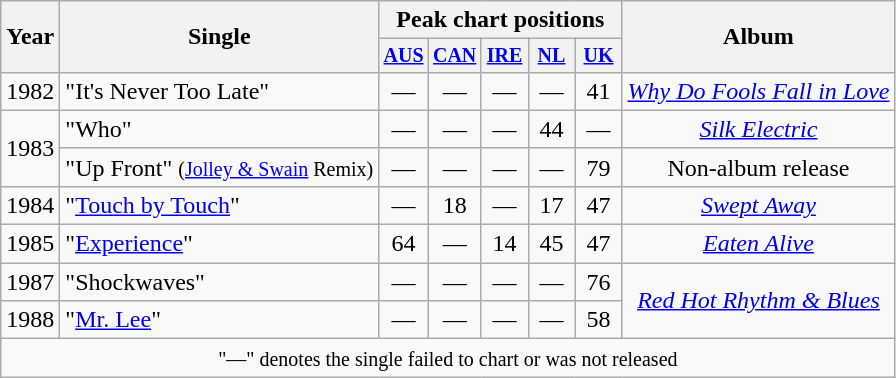<table class="wikitable" style="text-align:center">
<tr>
<th rowspan="2">Year</th>
<th rowspan="2">Single</th>
<th colspan="5">Peak chart positions</th>
<th rowspan="2">Album</th>
</tr>
<tr style="font-size:smaller;">
<th style="width:25px;"><a href='#'>AUS</a><br></th>
<th style="width:25px;"><a href='#'>CAN</a><br></th>
<th style="width:25px;"><a href='#'>IRE</a><br></th>
<th style="width:25px;"><a href='#'>NL</a><br></th>
<th style="width:25px;"><a href='#'>UK</a><br></th>
</tr>
<tr>
<td>1982</td>
<td style="text-align:left;">"It's Never Too Late"</td>
<td>—</td>
<td>—</td>
<td>—</td>
<td>—</td>
<td>41</td>
<td><em><a href='#'>Why Do Fools Fall in Love</a></em></td>
</tr>
<tr>
<td rowspan="2">1983</td>
<td style="text-align:left;">"Who"</td>
<td>—</td>
<td>—</td>
<td>—</td>
<td>44</td>
<td>—</td>
<td><em><a href='#'>Silk Electric</a></em></td>
</tr>
<tr>
<td style="text-align:left;">"Up Front" <small>(<a href='#'>Jolley & Swain</a> Remix)</small> </td>
<td>—</td>
<td>—</td>
<td>—</td>
<td>—</td>
<td>79</td>
<td>Non-album release</td>
</tr>
<tr>
<td>1984</td>
<td style="text-align:left;">"<a href='#'>Touch by Touch</a>"</td>
<td>—</td>
<td>18</td>
<td>—</td>
<td>17</td>
<td>47</td>
<td><em><a href='#'>Swept Away</a></em></td>
</tr>
<tr>
<td>1985</td>
<td style="text-align:left;">"<a href='#'>Experience</a>"</td>
<td>64</td>
<td>—</td>
<td>14</td>
<td>45</td>
<td>47</td>
<td><em><a href='#'>Eaten Alive</a></em></td>
</tr>
<tr>
<td>1987</td>
<td style="text-align:left;">"Shockwaves"</td>
<td>—</td>
<td>—</td>
<td>—</td>
<td>—</td>
<td>76</td>
<td rowspan="2"><em><a href='#'>Red Hot Rhythm & Blues</a></em></td>
</tr>
<tr>
<td>1988</td>
<td style="text-align:left;">"<a href='#'>Mr. Lee</a>"</td>
<td>—</td>
<td>—</td>
<td>—</td>
<td>—</td>
<td>58</td>
</tr>
<tr>
<td style="text-align:center;" colspan="18"><small>"—" denotes the single failed to chart or was not released</small></td>
</tr>
</table>
